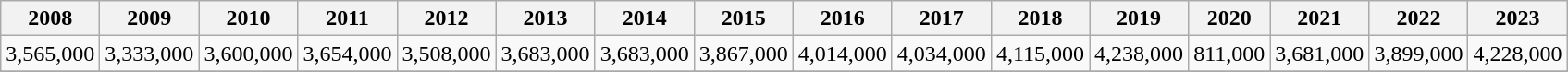<table class="wikitable" style="text-align:center">
<tr>
<th>2008</th>
<th>2009</th>
<th>2010</th>
<th>2011</th>
<th>2012</th>
<th>2013</th>
<th>2014</th>
<th>2015</th>
<th>2016</th>
<th>2017</th>
<th>2018</th>
<th>2019</th>
<th>2020</th>
<th>2021</th>
<th>2022</th>
<th>2023</th>
</tr>
<tr>
<td>3,565,000</td>
<td>3,333,000</td>
<td>3,600,000</td>
<td>3,654,000</td>
<td>3,508,000</td>
<td>3,683,000</td>
<td>3,683,000</td>
<td>3,867,000</td>
<td>4,014,000</td>
<td>4,034,000</td>
<td>4,115,000</td>
<td>4,238,000</td>
<td>811,000</td>
<td>3,681,000</td>
<td>3,899,000</td>
<td>4,228,000</td>
</tr>
<tr>
</tr>
</table>
